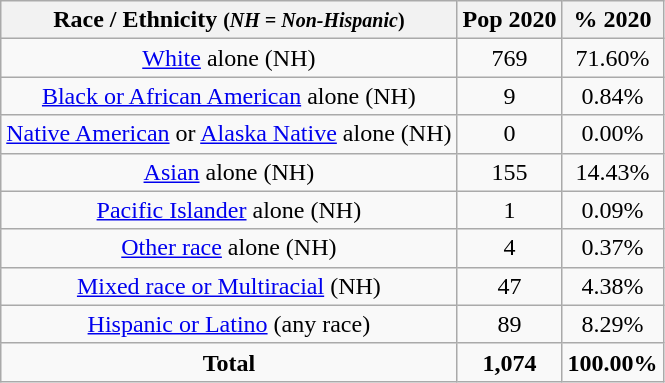<table class="wikitable" style="text-align:center;">
<tr>
<th>Race / Ethnicity <small>(<em>NH = Non-Hispanic</em>)</small></th>
<th>Pop 2020</th>
<th>% 2020</th>
</tr>
<tr>
<td><a href='#'>White</a> alone (NH)</td>
<td>769</td>
<td>71.60%</td>
</tr>
<tr>
<td><a href='#'>Black or African American</a> alone (NH)</td>
<td>9</td>
<td>0.84%</td>
</tr>
<tr>
<td><a href='#'>Native American</a> or <a href='#'>Alaska Native</a> alone (NH)</td>
<td>0</td>
<td>0.00%</td>
</tr>
<tr>
<td><a href='#'>Asian</a> alone (NH)</td>
<td>155</td>
<td>14.43%</td>
</tr>
<tr>
<td><a href='#'>Pacific Islander</a> alone (NH)</td>
<td>1</td>
<td>0.09%</td>
</tr>
<tr>
<td><a href='#'>Other race</a> alone (NH)</td>
<td>4</td>
<td>0.37%</td>
</tr>
<tr>
<td><a href='#'>Mixed race or Multiracial</a> (NH)</td>
<td>47</td>
<td>4.38%</td>
</tr>
<tr>
<td><a href='#'>Hispanic or Latino</a> (any race)</td>
<td>89</td>
<td>8.29%</td>
</tr>
<tr>
<td><strong>Total</strong></td>
<td><strong>1,074</strong></td>
<td><strong>100.00%</strong></td>
</tr>
</table>
